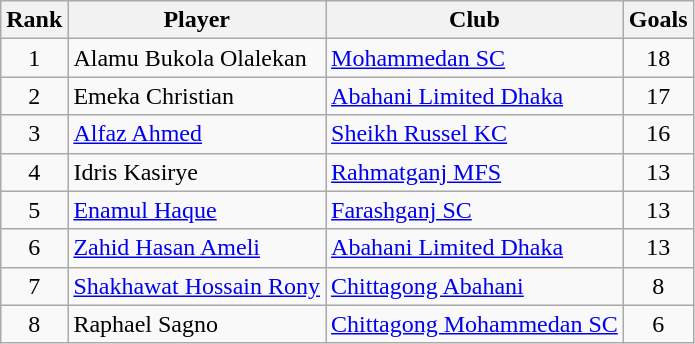<table class="wikitable">
<tr>
<th>Rank</th>
<th>Player</th>
<th>Club</th>
<th>Goals</th>
</tr>
<tr>
<td align=center>1</td>
<td> Alamu Bukola Olalekan</td>
<td><a href='#'>Mohammedan SC</a></td>
<td align=center>18</td>
</tr>
<tr>
<td align=center>2</td>
<td> Emeka Christian</td>
<td><a href='#'>Abahani Limited Dhaka</a></td>
<td align=center>17</td>
</tr>
<tr>
<td align=center>3</td>
<td> <a href='#'>Alfaz Ahmed</a></td>
<td><a href='#'>Sheikh Russel KC</a></td>
<td align=center>16</td>
</tr>
<tr>
<td align=center>4</td>
<td> Idris Kasirye</td>
<td><a href='#'>Rahmatganj MFS</a></td>
<td align=center>13</td>
</tr>
<tr>
<td align=center>5</td>
<td> <a href='#'>Enamul Haque</a></td>
<td><a href='#'>Farashganj SC</a></td>
<td align=center>13</td>
</tr>
<tr>
<td align=center>6</td>
<td> <a href='#'>Zahid Hasan Ameli</a></td>
<td><a href='#'>Abahani Limited Dhaka</a></td>
<td align=center>13</td>
</tr>
<tr>
<td align=center>7</td>
<td> <a href='#'>Shakhawat Hossain Rony</a></td>
<td><a href='#'>Chittagong Abahani</a></td>
<td align=center>8</td>
</tr>
<tr>
<td align=center>8</td>
<td> Raphael Sagno</td>
<td><a href='#'>Chittagong Mohammedan SC</a></td>
<td align=center>6</td>
</tr>
</table>
